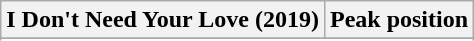<table class="wikitable sortable plainrowheaders" style="text-align:center;">
<tr>
<th scope="col">I Don't Need Your Love (2019)</th>
<th scope="col">Peak position</th>
</tr>
<tr>
</tr>
<tr>
</tr>
<tr>
</tr>
</table>
